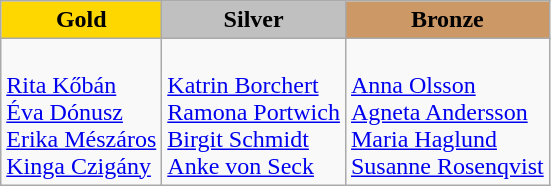<table class=wikitable>
<tr>
<td align=center bgcolor=gold> <strong>Gold</strong></td>
<td align=center bgcolor=silver> <strong>Silver</strong></td>
<td align=center bgcolor=cc9966> <strong>Bronze</strong></td>
</tr>
<tr>
<td><br><a href='#'>Rita Kőbán</a><br><a href='#'>Éva Dónusz</a><br><a href='#'>Erika Mészáros</a><br><a href='#'>Kinga Czigány</a></td>
<td><br><a href='#'>Katrin Borchert</a><br><a href='#'>Ramona Portwich</a><br><a href='#'>Birgit Schmidt</a><br><a href='#'>Anke von Seck</a></td>
<td><br><a href='#'>Anna Olsson</a><br><a href='#'>Agneta Andersson</a><br><a href='#'>Maria Haglund</a><br><a href='#'>Susanne Rosenqvist</a></td>
</tr>
</table>
